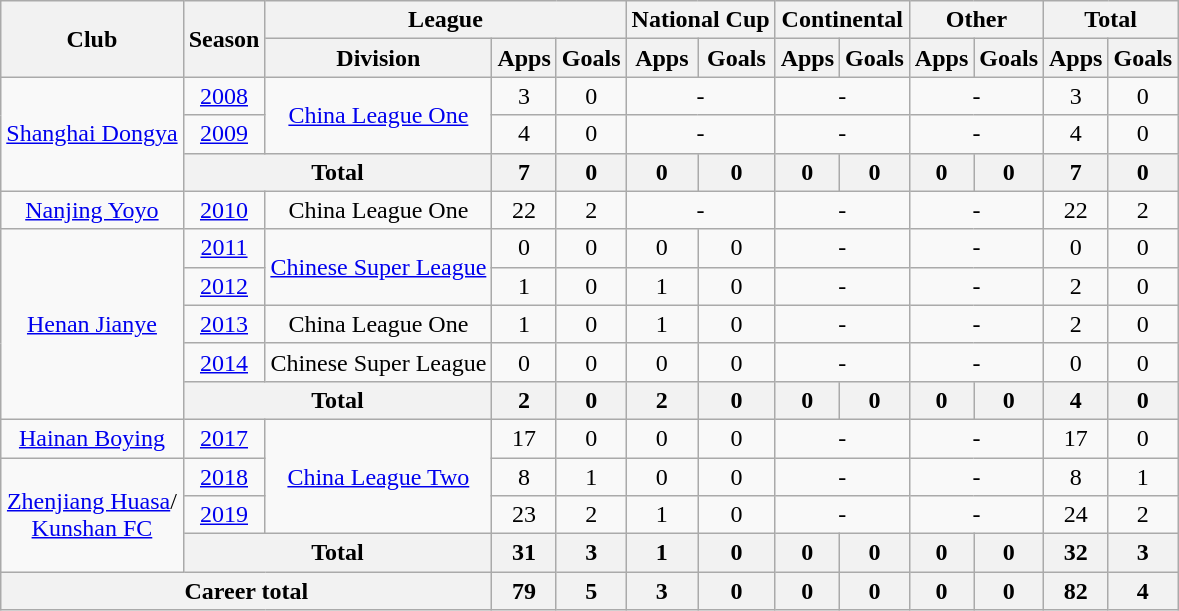<table class="wikitable" style="text-align: center">
<tr>
<th rowspan="2">Club</th>
<th rowspan="2">Season</th>
<th colspan="3">League</th>
<th colspan="2">National Cup</th>
<th colspan="2">Continental</th>
<th colspan="2">Other</th>
<th colspan="2">Total</th>
</tr>
<tr>
<th>Division</th>
<th>Apps</th>
<th>Goals</th>
<th>Apps</th>
<th>Goals</th>
<th>Apps</th>
<th>Goals</th>
<th>Apps</th>
<th>Goals</th>
<th>Apps</th>
<th>Goals</th>
</tr>
<tr>
<td rowspan=3><a href='#'>Shanghai Dongya</a></td>
<td><a href='#'>2008</a></td>
<td rowspan=2><a href='#'>China League One</a></td>
<td>3</td>
<td>0</td>
<td colspan="2">-</td>
<td colspan="2">-</td>
<td colspan="2">-</td>
<td>3</td>
<td>0</td>
</tr>
<tr>
<td><a href='#'>2009</a></td>
<td>4</td>
<td>0</td>
<td colspan="2">-</td>
<td colspan="2">-</td>
<td colspan="2">-</td>
<td>4</td>
<td>0</td>
</tr>
<tr>
<th colspan="2"><strong>Total</strong></th>
<th>7</th>
<th>0</th>
<th>0</th>
<th>0</th>
<th>0</th>
<th>0</th>
<th>0</th>
<th>0</th>
<th>7</th>
<th>0</th>
</tr>
<tr>
<td><a href='#'>Nanjing Yoyo</a></td>
<td><a href='#'>2010</a></td>
<td>China League One</td>
<td>22</td>
<td>2</td>
<td colspan="2">-</td>
<td colspan="2">-</td>
<td colspan="2">-</td>
<td>22</td>
<td>2</td>
</tr>
<tr>
<td rowspan=5><a href='#'>Henan Jianye</a></td>
<td><a href='#'>2011</a></td>
<td rowspan="2"><a href='#'>Chinese Super League</a></td>
<td>0</td>
<td>0</td>
<td>0</td>
<td>0</td>
<td colspan="2">-</td>
<td colspan="2">-</td>
<td>0</td>
<td>0</td>
</tr>
<tr>
<td><a href='#'>2012</a></td>
<td>1</td>
<td>0</td>
<td>1</td>
<td>0</td>
<td colspan="2">-</td>
<td colspan="2">-</td>
<td>2</td>
<td>0</td>
</tr>
<tr>
<td><a href='#'>2013</a></td>
<td>China League One</td>
<td>1</td>
<td>0</td>
<td>1</td>
<td>0</td>
<td colspan="2">-</td>
<td colspan="2">-</td>
<td>2</td>
<td>0</td>
</tr>
<tr>
<td><a href='#'>2014</a></td>
<td>Chinese Super League</td>
<td>0</td>
<td>0</td>
<td>0</td>
<td>0</td>
<td colspan="2">-</td>
<td colspan="2">-</td>
<td>0</td>
<td>0</td>
</tr>
<tr>
<th colspan="2"><strong>Total</strong></th>
<th>2</th>
<th>0</th>
<th>2</th>
<th>0</th>
<th>0</th>
<th>0</th>
<th>0</th>
<th>0</th>
<th>4</th>
<th>0</th>
</tr>
<tr>
<td rowspan="1"><a href='#'>Hainan Boying</a></td>
<td><a href='#'>2017</a></td>
<td rowspan=3><a href='#'>China League Two</a></td>
<td>17</td>
<td>0</td>
<td>0</td>
<td>0</td>
<td colspan="2">-</td>
<td colspan="2">-</td>
<td>17</td>
<td>0</td>
</tr>
<tr>
<td rowspan=3><a href='#'>Zhenjiang Huasa</a>/ <br><a href='#'>Kunshan FC</a></td>
<td><a href='#'>2018</a></td>
<td>8</td>
<td>1</td>
<td>0</td>
<td>0</td>
<td colspan="2">-</td>
<td colspan="2">-</td>
<td>8</td>
<td>1</td>
</tr>
<tr>
<td><a href='#'>2019</a></td>
<td>23</td>
<td>2</td>
<td>1</td>
<td>0</td>
<td colspan="2">-</td>
<td colspan="2">-</td>
<td>24</td>
<td>2</td>
</tr>
<tr>
<th colspan="2"><strong>Total</strong></th>
<th>31</th>
<th>3</th>
<th>1</th>
<th>0</th>
<th>0</th>
<th>0</th>
<th>0</th>
<th>0</th>
<th>32</th>
<th>3</th>
</tr>
<tr>
<th colspan=3>Career total</th>
<th>79</th>
<th>5</th>
<th>3</th>
<th>0</th>
<th>0</th>
<th>0</th>
<th>0</th>
<th>0</th>
<th>82</th>
<th>4</th>
</tr>
</table>
